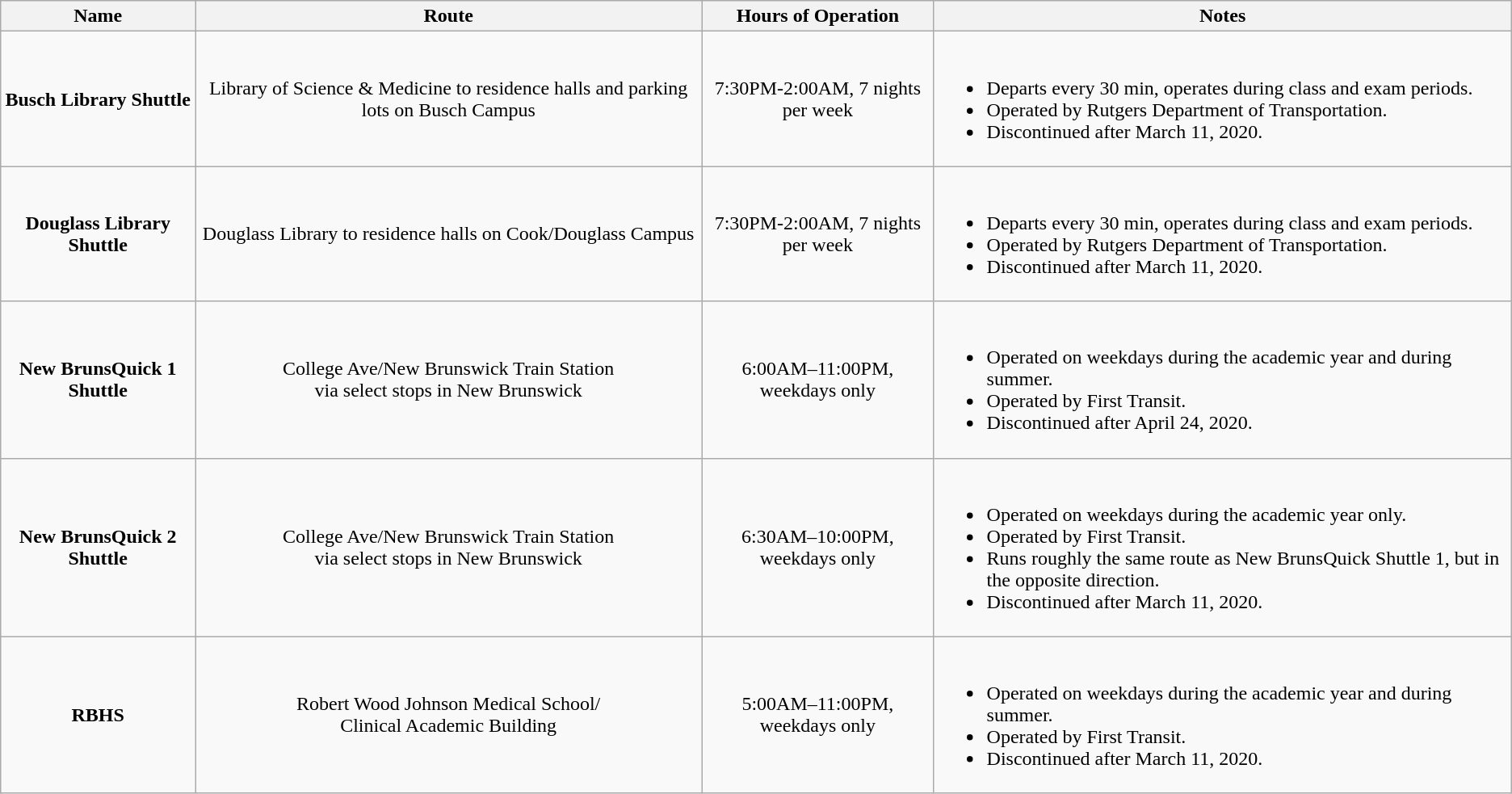<table class="wikitable">
<tr>
<th>Name</th>
<th>Route</th>
<th>Hours of Operation</th>
<th>Notes</th>
</tr>
<tr align="center">
<td><strong>Busch Library Shuttle</strong></td>
<td>Library of Science & Medicine to residence halls and parking lots on Busch Campus</td>
<td>7:30PM-2:00AM, 7 nights per week</td>
<td align="left"><br><ul><li>Departs every 30 min, operates during class and exam periods.</li><li>Operated by Rutgers Department of Transportation.</li><li>Discontinued after March 11, 2020.</li></ul></td>
</tr>
<tr align="center">
<td><strong>Douglass Library Shuttle</strong></td>
<td>Douglass Library to residence halls on Cook/Douglass Campus</td>
<td>7:30PM-2:00AM, 7 nights per week</td>
<td align="left"><br><ul><li>Departs every 30 min, operates during class and exam periods.</li><li>Operated by Rutgers Department of Transportation.</li><li>Discontinued after March 11, 2020.</li></ul></td>
</tr>
<tr align="center">
<td><strong>New BrunsQuick 1 Shuttle</strong></td>
<td>College Ave/New Brunswick Train Station<br>via select stops in New Brunswick</td>
<td>6:00AM–11:00PM, weekdays only</td>
<td align="left"><br><ul><li>Operated on weekdays during the academic year and during summer.</li><li>Operated by First Transit.</li><li>Discontinued after April 24, 2020.</li></ul></td>
</tr>
<tr align="center">
<td><strong>New BrunsQuick 2 Shuttle</strong></td>
<td>College Ave/New Brunswick Train Station<br>via select stops in New Brunswick</td>
<td>6:30AM–10:00PM, weekdays only</td>
<td align="left"><br><ul><li>Operated on weekdays during the academic year only.</li><li>Operated by First Transit.</li><li>Runs roughly the same route as New BrunsQuick Shuttle 1, but in the opposite direction.</li><li>Discontinued after March 11, 2020.</li></ul></td>
</tr>
<tr align="center">
<td><strong>RBHS</strong></td>
<td>Robert Wood Johnson Medical School/<br>Clinical Academic Building</td>
<td>5:00AM–11:00PM, weekdays only</td>
<td align="left"><br><ul><li>Operated on weekdays during the academic year and during summer.</li><li>Operated by First Transit.</li><li>Discontinued after March 11, 2020.</li></ul></td>
</tr>
</table>
